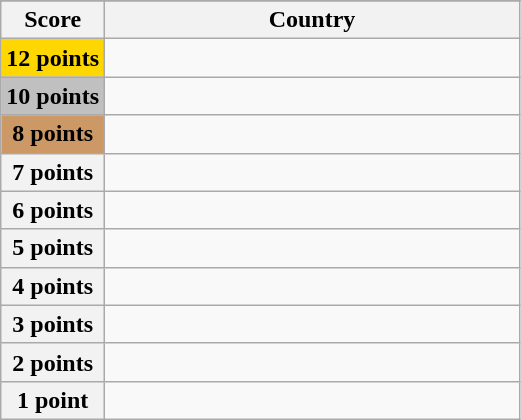<table class="wikitable">
<tr>
</tr>
<tr>
<th scope="col" width="20%">Score</th>
<th scope="col">Country</th>
</tr>
<tr>
<th scope="row" style="background:gold">12 points</th>
<td></td>
</tr>
<tr>
<th scope="row" style="background:silver">10 points</th>
<td></td>
</tr>
<tr>
<th scope="row" style="background:#CC9966">8 points</th>
<td></td>
</tr>
<tr>
<th scope="row">7 points</th>
<td></td>
</tr>
<tr>
<th scope="row">6 points</th>
<td></td>
</tr>
<tr>
<th scope="row">5 points</th>
<td></td>
</tr>
<tr>
<th scope="row">4 points</th>
<td></td>
</tr>
<tr>
<th scope="row">3 points</th>
<td></td>
</tr>
<tr>
<th scope="row">2 points</th>
<td></td>
</tr>
<tr>
<th scope="row">1 point</th>
<td></td>
</tr>
</table>
